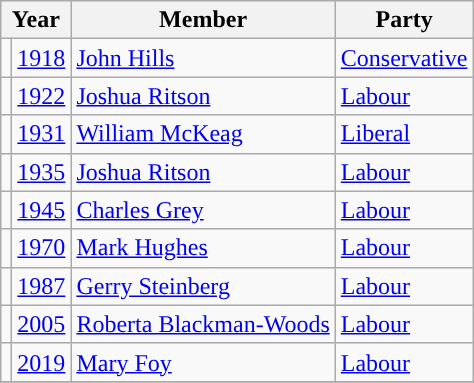<table class="wikitable">
<tr>
<th colspan="2">Year</th>
<th>Member</th>
<th>Party</th>
</tr>
<tr>
<td style="color:inherit;background-color: "></td>
<td><a href='#'>1918</a></td>
<td><a href='#'>John Hills</a></td>
<td><a href='#'>Conservative</a></td>
</tr>
<tr>
<td style="color:inherit;background-color: "></td>
<td><a href='#'>1922</a></td>
<td><a href='#'>Joshua Ritson</a></td>
<td><a href='#'>Labour</a></td>
</tr>
<tr>
<td style="color:inherit;background-color: "></td>
<td><a href='#'>1931</a></td>
<td><a href='#'>William McKeag</a></td>
<td><a href='#'>Liberal</a></td>
</tr>
<tr>
<td style="color:inherit;background-color: "></td>
<td><a href='#'>1935</a></td>
<td><a href='#'>Joshua Ritson</a></td>
<td><a href='#'>Labour</a></td>
</tr>
<tr>
<td style="color:inherit;background-color: "></td>
<td><a href='#'>1945</a></td>
<td><a href='#'>Charles Grey</a></td>
<td><a href='#'>Labour</a></td>
</tr>
<tr>
<td style="color:inherit;background-color: "></td>
<td><a href='#'>1970</a></td>
<td><a href='#'>Mark Hughes</a></td>
<td><a href='#'>Labour</a></td>
</tr>
<tr>
<td style="color:inherit;background-color: "></td>
<td><a href='#'>1987</a></td>
<td><a href='#'>Gerry Steinberg</a></td>
<td><a href='#'>Labour</a></td>
</tr>
<tr>
<td style="color:inherit;background-color: "></td>
<td><a href='#'>2005</a></td>
<td><a href='#'>Roberta Blackman-Woods</a></td>
<td><a href='#'>Labour</a></td>
</tr>
<tr>
<td style="color:inherit;background-color: "></td>
<td><a href='#'>2019</a></td>
<td><a href='#'>Mary Foy</a></td>
<td><a href='#'>Labour</a></td>
</tr>
<tr>
</tr>
</table>
